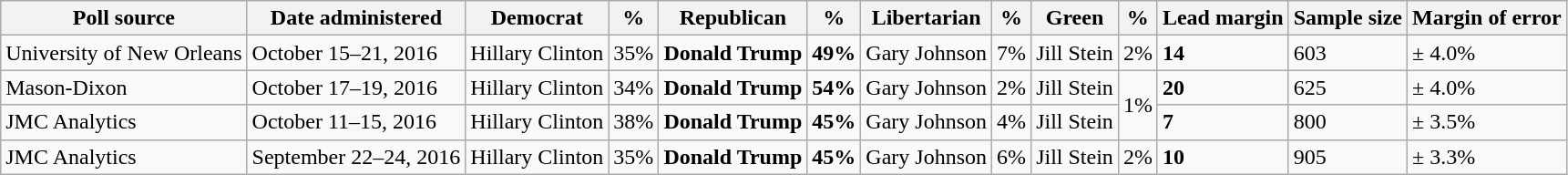<table class="wikitable">
<tr valign=bottom>
<th>Poll source</th>
<th>Date administered</th>
<th>Democrat</th>
<th>%</th>
<th>Republican</th>
<th>%</th>
<th>Libertarian</th>
<th>%</th>
<th>Green</th>
<th>%</th>
<th>Lead margin</th>
<th>Sample size</th>
<th>Margin of error</th>
</tr>
<tr>
<td>University of New Orleans</td>
<td>October 15–21, 2016</td>
<td>Hillary Clinton</td>
<td>35%</td>
<td><strong>Donald Trump</strong></td>
<td><strong>49%</strong></td>
<td>Gary Johnson</td>
<td>7%</td>
<td>Jill Stein</td>
<td>2%</td>
<td><strong>14</strong></td>
<td>603</td>
<td>± 4.0%</td>
</tr>
<tr>
<td>Mason-Dixon</td>
<td>October 17–19, 2016</td>
<td>Hillary Clinton</td>
<td>34%</td>
<td><strong>Donald Trump</strong></td>
<td><strong>54%</strong></td>
<td>Gary Johnson</td>
<td>2%</td>
<td>Jill Stein</td>
<td rowspan="2">1%</td>
<td><strong>20</strong></td>
<td>625</td>
<td>± 4.0%</td>
</tr>
<tr>
<td>JMC Analytics</td>
<td>October 11–15, 2016</td>
<td>Hillary Clinton</td>
<td>38%</td>
<td><strong>Donald Trump</strong></td>
<td><strong>45%</strong></td>
<td>Gary Johnson</td>
<td>4%</td>
<td>Jill Stein</td>
<td><strong>7</strong></td>
<td>800</td>
<td>± 3.5%</td>
</tr>
<tr>
<td>JMC Analytics</td>
<td>September 22–24, 2016</td>
<td>Hillary Clinton</td>
<td>35%</td>
<td><strong>Donald Trump</strong></td>
<td><strong>45%</strong></td>
<td>Gary Johnson</td>
<td>6%</td>
<td>Jill Stein</td>
<td>2%</td>
<td><strong>10</strong></td>
<td>905</td>
<td>± 3.3%</td>
</tr>
</table>
